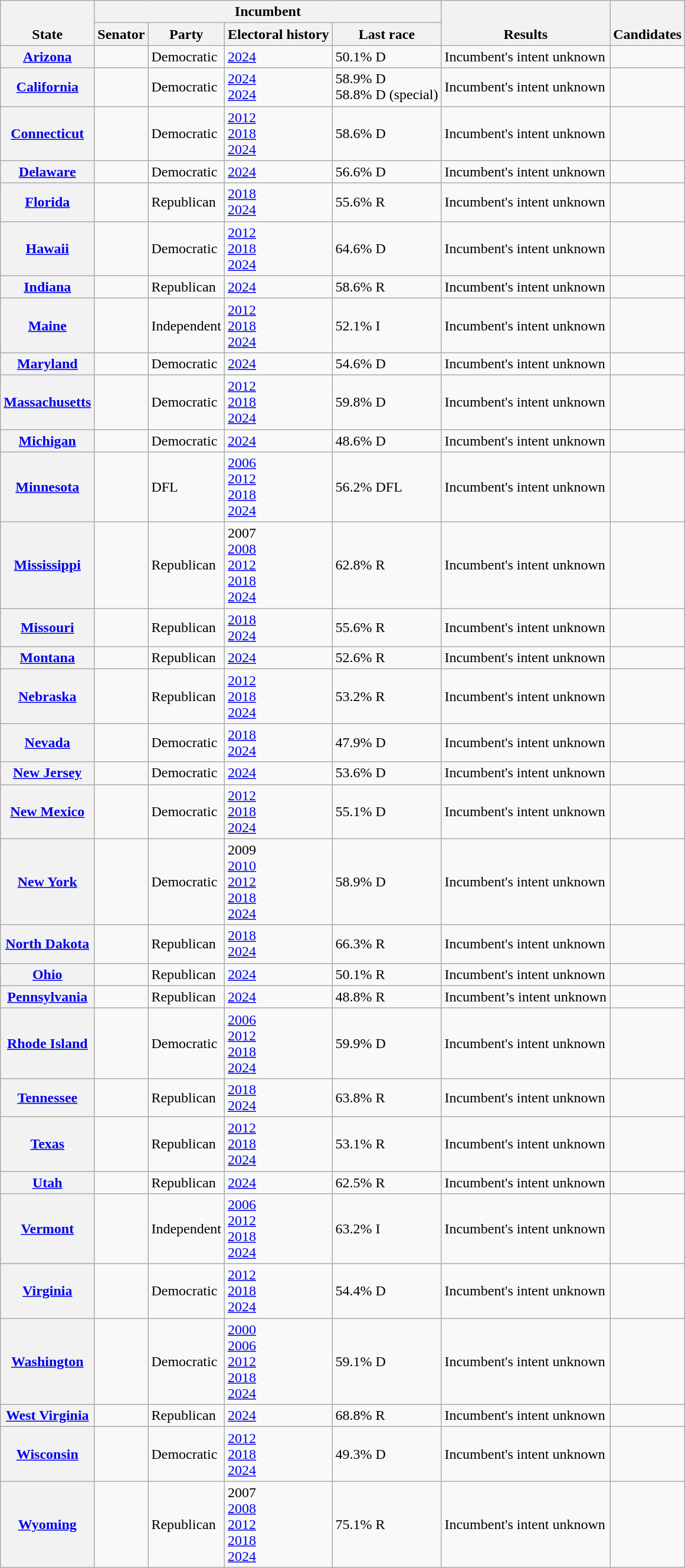<table class="wikitable sortable">
<tr valign=bottom>
<th rowspan=2>State<br></th>
<th colspan=4>Incumbent</th>
<th rowspan=2>Results</th>
<th rowspan=2 class="unsortable">Candidates</th>
</tr>
<tr>
<th>Senator</th>
<th>Party</th>
<th>Electoral history</th>
<th>Last race</th>
</tr>
<tr>
<th><a href='#'>Arizona</a></th>
<td></td>
<td>Democratic</td>
<td data-sort-value=2024><a href='#'>2024</a></td>
<td>50.1% D</td>
<td data-sort-value=0>Incumbent's intent unknown</td>
<td nowrap></td>
</tr>
<tr>
<th><a href='#'>California</a></th>
<td></td>
<td>Democratic</td>
<td data-sort-value=2024><a href='#'>2024 </a><br><a href='#'>2024</a></td>
<td>58.9% D<br>58.8% D (special)</td>
<td data-sort-value=0>Incumbent's intent unknown</td>
<td nowrap></td>
</tr>
<tr>
<th><a href='#'>Connecticut</a></th>
<td></td>
<td>Democratic</td>
<td data-sort-value=2012><a href='#'>2012</a><br><a href='#'>2018</a><br><a href='#'>2024</a></td>
<td>58.6% D</td>
<td data-sort-value=0>Incumbent's intent unknown</td>
<td nowrap></td>
</tr>
<tr>
<th><a href='#'>Delaware</a></th>
<td></td>
<td>Democratic</td>
<td data-sort-value=2024><a href='#'>2024</a></td>
<td>56.6% D</td>
<td data-sort-value=0>Incumbent's intent unknown</td>
<td nowrap></td>
</tr>
<tr>
<th><a href='#'>Florida</a></th>
<td></td>
<td>Republican</td>
<td data-sort-value=2018><a href='#'>2018</a><br><a href='#'>2024</a></td>
<td>55.6% R</td>
<td data-sort-value=0>Incumbent's intent unknown</td>
<td nowrap></td>
</tr>
<tr>
<th><a href='#'>Hawaii</a></th>
<td></td>
<td>Democratic</td>
<td data-sort-value=2012><a href='#'>2012</a><br><a href='#'>2018</a><br><a href='#'>2024</a></td>
<td>64.6% D</td>
<td data-sort-value=0>Incumbent's intent unknown</td>
<td nowrap></td>
</tr>
<tr>
<th><a href='#'>Indiana</a></th>
<td></td>
<td>Republican</td>
<td data-sort-value=2024><a href='#'>2024</a></td>
<td>58.6% R</td>
<td data-sort-value=0>Incumbent's intent unknown</td>
<td nowrap></td>
</tr>
<tr>
<th><a href='#'>Maine</a></th>
<td></td>
<td>Independent</td>
<td data-sort-value=2012><a href='#'>2012</a><br><a href='#'>2018</a><br><a href='#'>2024</a></td>
<td>52.1% I</td>
<td data-sort-value=0>Incumbent's intent unknown</td>
<td nowrap></td>
</tr>
<tr>
<th><a href='#'>Maryland</a></th>
<td></td>
<td>Democratic</td>
<td data-sort-value=2024><a href='#'>2024</a></td>
<td>54.6% D</td>
<td data-sort-value=0>Incumbent's intent unknown</td>
<td nowrap></td>
</tr>
<tr>
<th><a href='#'>Massachusetts</a></th>
<td></td>
<td>Democratic</td>
<td data-sort-value=2012><a href='#'>2012</a><br><a href='#'>2018</a><br><a href='#'>2024</a></td>
<td>59.8% D</td>
<td data-sort-value=0>Incumbent's intent unknown</td>
<td nowrap></td>
</tr>
<tr>
<th><a href='#'>Michigan</a></th>
<td></td>
<td>Democratic</td>
<td data-sort-value=2024><a href='#'>2024</a></td>
<td>48.6% D</td>
<td data-sort-value=0>Incumbent's intent unknown</td>
<td nowrap></td>
</tr>
<tr>
<th><a href='#'>Minnesota</a></th>
<td></td>
<td>DFL</td>
<td data-sort-value=2006><a href='#'>2006</a><br><a href='#'>2012</a><br><a href='#'>2018</a><br><a href='#'>2024</a></td>
<td>56.2% DFL</td>
<td data-sort-value=0>Incumbent's intent unknown</td>
<td nowrap></td>
</tr>
<tr>
<th><a href='#'>Mississippi</a></th>
<td></td>
<td>Republican</td>
<td data-sort-value=2007>2007 <br><a href='#'>2008 </a><br><a href='#'>2012</a><br><a href='#'>2018</a><br><a href='#'>2024</a></td>
<td>62.8% R</td>
<td data-sort-value=0>Incumbent's intent unknown</td>
<td nowrap></td>
</tr>
<tr>
<th><a href='#'>Missouri</a></th>
<td></td>
<td>Republican</td>
<td data-sort-value=2018><a href='#'>2018</a><br><a href='#'>2024</a></td>
<td>55.6% R</td>
<td data-sort-value=0>Incumbent's intent unknown</td>
<td nowrap></td>
</tr>
<tr>
<th><a href='#'>Montana</a></th>
<td></td>
<td>Republican</td>
<td data-sort-value=2024><a href='#'>2024</a></td>
<td>52.6% R</td>
<td data-sort-value=0>Incumbent's intent unknown</td>
<td nowrap></td>
</tr>
<tr>
<th><a href='#'>Nebraska</a></th>
<td></td>
<td>Republican</td>
<td data-sort-value=2012><a href='#'>2012</a><br><a href='#'>2018</a><br><a href='#'>2024</a></td>
<td>53.2% R</td>
<td data-sort-value=0>Incumbent's intent unknown</td>
<td nowrap></td>
</tr>
<tr>
<th><a href='#'>Nevada</a></th>
<td></td>
<td>Democratic</td>
<td data-sort-value=2018><a href='#'>2018</a><br><a href='#'>2024</a></td>
<td>47.9% D</td>
<td data-sort-value=0>Incumbent's intent unknown</td>
<td nowrap></td>
</tr>
<tr>
<th><a href='#'>New Jersey</a></th>
<td></td>
<td>Democratic</td>
<td data-sort-value=2024><a href='#'>2024</a></td>
<td>53.6% D</td>
<td data-sort-value=0>Incumbent's intent unknown</td>
<td nowrap></td>
</tr>
<tr>
<th><a href='#'>New Mexico</a></th>
<td></td>
<td>Democratic</td>
<td data-sort-value=2012><a href='#'>2012</a><br><a href='#'>2018</a><br><a href='#'>2024</a></td>
<td>55.1% D</td>
<td data-sort-value=0>Incumbent's intent unknown</td>
<td nowrap></td>
</tr>
<tr>
<th><a href='#'>New York</a></th>
<td></td>
<td>Democratic</td>
<td data-sort-value=2009>2009 <br><a href='#'>2010 </a><br><a href='#'>2012</a><br><a href='#'>2018</a><br><a href='#'>2024</a></td>
<td>58.9% D</td>
<td data-sort-value=0>Incumbent's intent unknown</td>
<td nowrap></td>
</tr>
<tr>
<th><a href='#'>North Dakota</a></th>
<td></td>
<td>Republican</td>
<td data-sort-value=2018><a href='#'>2018</a><br><a href='#'>2024</a></td>
<td>66.3% R</td>
<td data-sort-value=0>Incumbent's intent unknown</td>
<td nowrap></td>
</tr>
<tr>
<th><a href='#'>Ohio</a></th>
<td></td>
<td>Republican</td>
<td data-sort-value=2024><a href='#'>2024</a></td>
<td>50.1% R</td>
<td data-sort-value=0>Incumbent's intent unknown</td>
<td nowrap></td>
</tr>
<tr>
<th><a href='#'>Pennsylvania</a></th>
<td></td>
<td>Republican</td>
<td data-sort-value=2024><a href='#'>2024</a></td>
<td>48.8% R</td>
<td data-sort-value=0>Incumbent’s intent unknown</td>
<td nowrap></td>
</tr>
<tr>
<th><a href='#'>Rhode Island</a></th>
<td></td>
<td>Democratic</td>
<td data-sort-value=2006><a href='#'>2006</a><br><a href='#'>2012</a><br><a href='#'>2018</a><br><a href='#'>2024</a></td>
<td>59.9% D</td>
<td data-sort-value=0>Incumbent's intent unknown</td>
<td nowrap></td>
</tr>
<tr>
<th><a href='#'>Tennessee</a></th>
<td></td>
<td>Republican</td>
<td data-sort-value=2018><a href='#'>2018</a><br><a href='#'>2024</a></td>
<td>63.8% R</td>
<td data-sort-value=0>Incumbent's intent unknown</td>
<td nowrap></td>
</tr>
<tr>
<th><a href='#'>Texas</a></th>
<td></td>
<td>Republican</td>
<td data-sort-value=2012><a href='#'>2012</a><br><a href='#'>2018</a><br><a href='#'>2024</a></td>
<td>53.1% R</td>
<td data-sort-value=0>Incumbent's intent unknown</td>
<td nowrap></td>
</tr>
<tr>
<th><a href='#'>Utah</a></th>
<td></td>
<td>Republican</td>
<td data-sort-value=2024><a href='#'>2024</a></td>
<td>62.5% R</td>
<td data-sort-value=0>Incumbent's intent unknown</td>
<td nowrap></td>
</tr>
<tr>
<th><a href='#'>Vermont</a></th>
<td></td>
<td>Independent</td>
<td data-sort-value=2006><a href='#'>2006</a><br><a href='#'>2012</a><br><a href='#'>2018</a><br><a href='#'>2024</a></td>
<td>63.2% I</td>
<td data-sort-value=0>Incumbent's intent unknown</td>
<td nowrap></td>
</tr>
<tr>
<th><a href='#'>Virginia</a></th>
<td></td>
<td>Democratic</td>
<td data-sort-value=2012><a href='#'>2012</a><br><a href='#'>2018</a><br><a href='#'>2024</a></td>
<td>54.4% D</td>
<td data-sort-value=0>Incumbent's intent unknown</td>
<td nowrap></td>
</tr>
<tr>
<th><a href='#'>Washington</a></th>
<td></td>
<td>Democratic</td>
<td data-sort-value=2000><a href='#'>2000</a><br><a href='#'>2006</a><br><a href='#'>2012</a><br><a href='#'>2018</a><br><a href='#'>2024</a></td>
<td>59.1% D</td>
<td data-sort-value=0>Incumbent's intent unknown</td>
<td nowrap></td>
</tr>
<tr>
<th><a href='#'>West Virginia</a></th>
<td></td>
<td>Republican</td>
<td data-sort-value=2024><a href='#'>2024</a></td>
<td>68.8% R</td>
<td data-sort-value=0>Incumbent's intent unknown</td>
<td nowrap></td>
</tr>
<tr>
<th><a href='#'>Wisconsin</a></th>
<td></td>
<td>Democratic</td>
<td data-sort-value=2012><a href='#'>2012</a><br><a href='#'>2018</a><br><a href='#'>2024</a></td>
<td>49.3% D</td>
<td data-sort-value=0>Incumbent's intent unknown</td>
<td nowrap></td>
</tr>
<tr>
<th><a href='#'>Wyoming</a></th>
<td></td>
<td>Republican</td>
<td data-sort-value=2007>2007 <br><a href='#'>2008 </a><br><a href='#'>2012</a><br><a href='#'>2018</a><br><a href='#'>2024</a></td>
<td>75.1% R</td>
<td data-sort-value=0>Incumbent's intent unknown</td>
<td nowrap></td>
</tr>
</table>
